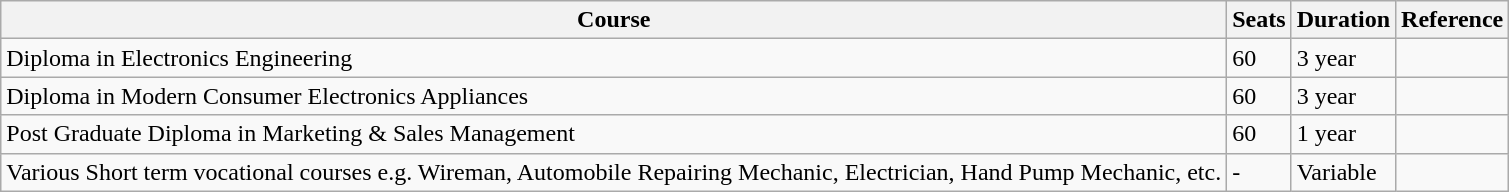<table class="wikitable" border="1">
<tr>
<th>Course</th>
<th>Seats</th>
<th>Duration</th>
<th>Reference</th>
</tr>
<tr>
<td>Diploma in Electronics Engineering</td>
<td>60</td>
<td>3 year</td>
<td></td>
</tr>
<tr>
<td>Diploma in Modern Consumer Electronics Appliances</td>
<td>60</td>
<td>3 year</td>
<td></td>
</tr>
<tr>
<td>Post Graduate Diploma in Marketing & Sales Management</td>
<td>60</td>
<td>1 year</td>
<td></td>
</tr>
<tr>
<td>Various Short term vocational courses e.g. Wireman,  Automobile Repairing Mechanic,  Electrician, Hand Pump Mechanic, etc.</td>
<td>-</td>
<td>Variable</td>
<td></td>
</tr>
</table>
